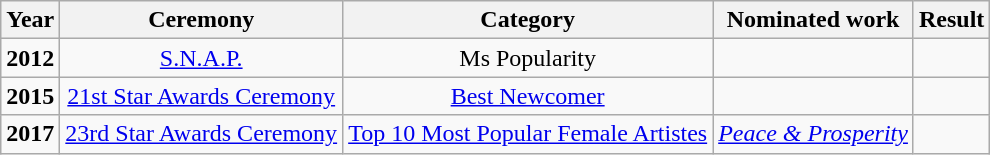<table class="wikitable sortable" style="text-align: center;">
<tr>
<th>Year</th>
<th>Ceremony</th>
<th>Category</th>
<th>Nominated work</th>
<th>Result</th>
</tr>
<tr>
<td><strong>2012</strong></td>
<td><a href='#'>S.N.A.P.</a></td>
<td>Ms Popularity</td>
<td></td>
<td></td>
</tr>
<tr>
<td><strong>2015</strong></td>
<td><a href='#'>21st Star Awards Ceremony</a></td>
<td><a href='#'>Best Newcomer</a></td>
<td></td>
<td></td>
</tr>
<tr>
<td><strong>2017</strong></td>
<td><a href='#'>23rd Star Awards Ceremony</a></td>
<td><a href='#'>Top 10 Most Popular Female Artistes</a></td>
<td><em><a href='#'>Peace & Prosperity</a></em> <br> </td>
<td></td>
</tr>
</table>
